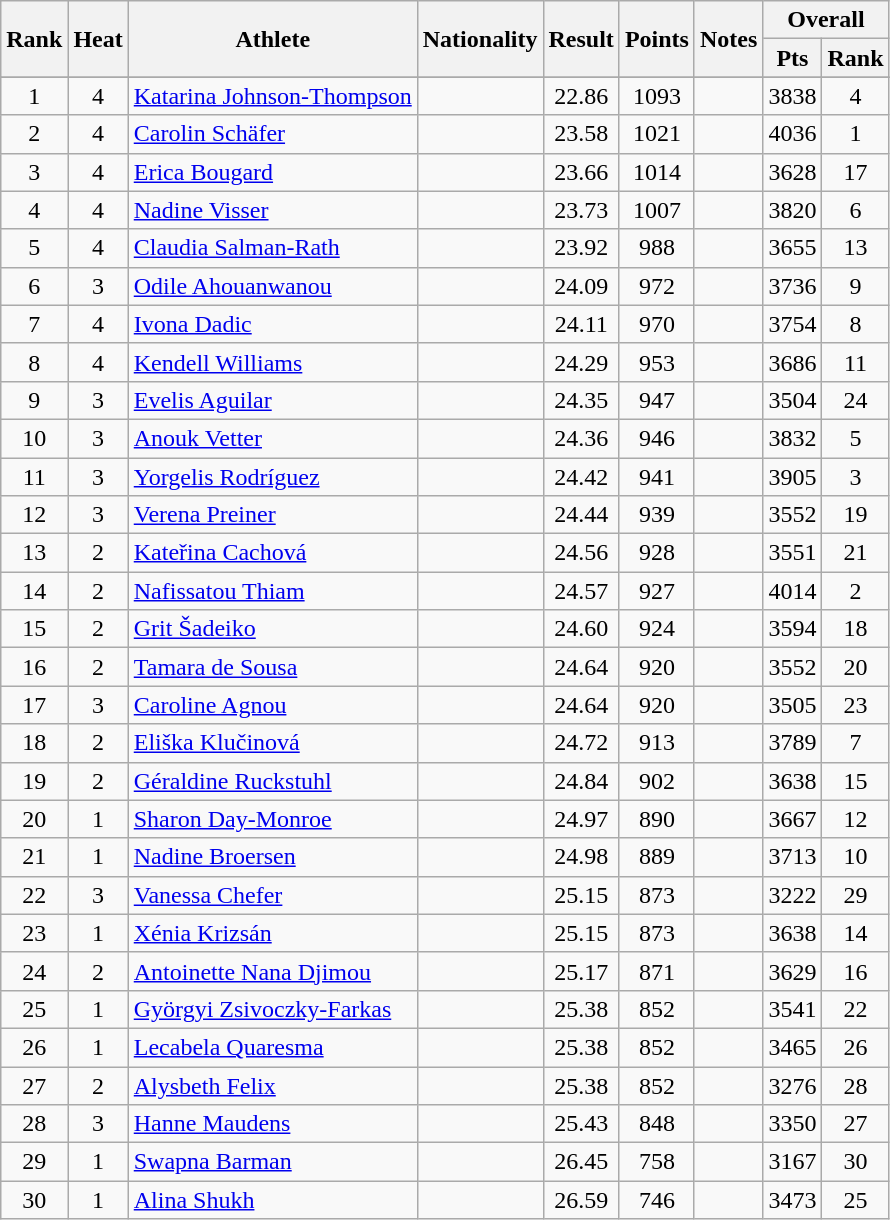<table class="wikitable sortable" style="text-align:center">
<tr>
<th rowspan=2>Rank</th>
<th rowspan=2>Heat</th>
<th rowspan=2>Athlete</th>
<th rowspan=2>Nationality</th>
<th rowspan=2>Result</th>
<th rowspan=2>Points</th>
<th rowspan=2>Notes</th>
<th colspan=2>Overall</th>
</tr>
<tr>
<th>Pts</th>
<th>Rank</th>
</tr>
<tr>
</tr>
<tr>
<td>1</td>
<td>4</td>
<td align=left><a href='#'>Katarina Johnson-Thompson</a></td>
<td align=left></td>
<td>22.86</td>
<td>1093</td>
<td></td>
<td>3838</td>
<td>4</td>
</tr>
<tr>
<td>2</td>
<td>4</td>
<td align=left><a href='#'>Carolin Schäfer</a></td>
<td align=left></td>
<td>23.58</td>
<td>1021</td>
<td></td>
<td>4036</td>
<td>1</td>
</tr>
<tr>
<td>3</td>
<td>4</td>
<td align=left><a href='#'>Erica Bougard</a></td>
<td align=left></td>
<td>23.66</td>
<td>1014</td>
<td></td>
<td>3628</td>
<td>17</td>
</tr>
<tr>
<td>4</td>
<td>4</td>
<td align=left><a href='#'>Nadine Visser</a></td>
<td align=left></td>
<td>23.73</td>
<td>1007</td>
<td></td>
<td>3820</td>
<td>6</td>
</tr>
<tr>
<td>5</td>
<td>4</td>
<td align=left><a href='#'>Claudia Salman-Rath</a></td>
<td align=left></td>
<td>23.92</td>
<td>988</td>
<td></td>
<td>3655</td>
<td>13</td>
</tr>
<tr>
<td>6</td>
<td>3</td>
<td align=left><a href='#'>Odile Ahouanwanou</a></td>
<td align=left></td>
<td>24.09</td>
<td>972</td>
<td></td>
<td>3736</td>
<td>9</td>
</tr>
<tr>
<td>7</td>
<td>4</td>
<td align=left><a href='#'>Ivona Dadic</a></td>
<td align=left></td>
<td>24.11</td>
<td>970</td>
<td></td>
<td>3754</td>
<td>8</td>
</tr>
<tr>
<td>8</td>
<td>4</td>
<td align=left><a href='#'>Kendell Williams</a></td>
<td align=left></td>
<td>24.29</td>
<td>953</td>
<td></td>
<td>3686</td>
<td>11</td>
</tr>
<tr>
<td>9</td>
<td>3</td>
<td align=left><a href='#'>Evelis Aguilar</a></td>
<td align=left></td>
<td>24.35</td>
<td>947</td>
<td></td>
<td>3504</td>
<td>24</td>
</tr>
<tr>
<td>10</td>
<td>3</td>
<td align=left><a href='#'>Anouk Vetter</a></td>
<td align=left></td>
<td>24.36</td>
<td>946</td>
<td></td>
<td>3832</td>
<td>5</td>
</tr>
<tr>
<td>11</td>
<td>3</td>
<td align=left><a href='#'>Yorgelis Rodríguez</a></td>
<td align=left></td>
<td>24.42</td>
<td>941</td>
<td></td>
<td>3905</td>
<td>3</td>
</tr>
<tr>
<td>12</td>
<td>3</td>
<td align=left><a href='#'>Verena Preiner</a></td>
<td align=left></td>
<td>24.44</td>
<td>939</td>
<td></td>
<td>3552</td>
<td>19</td>
</tr>
<tr>
<td>13</td>
<td>2</td>
<td align=left><a href='#'>Kateřina Cachová</a></td>
<td align=left></td>
<td>24.56</td>
<td>928</td>
<td></td>
<td>3551</td>
<td>21</td>
</tr>
<tr>
<td>14</td>
<td>2</td>
<td align=left><a href='#'>Nafissatou Thiam</a></td>
<td align=left></td>
<td>24.57</td>
<td>927</td>
<td></td>
<td>4014</td>
<td>2</td>
</tr>
<tr>
<td>15</td>
<td>2</td>
<td align=left><a href='#'>Grit Šadeiko</a></td>
<td align=left></td>
<td>24.60</td>
<td>924</td>
<td></td>
<td>3594</td>
<td>18</td>
</tr>
<tr>
<td>16</td>
<td>2</td>
<td align=left><a href='#'>Tamara de Sousa</a></td>
<td align=left></td>
<td>24.64</td>
<td>920</td>
<td></td>
<td>3552</td>
<td>20</td>
</tr>
<tr>
<td>17</td>
<td>3</td>
<td align=left><a href='#'>Caroline Agnou</a></td>
<td align=left></td>
<td>24.64</td>
<td>920</td>
<td></td>
<td>3505</td>
<td>23</td>
</tr>
<tr>
<td>18</td>
<td>2</td>
<td align=left><a href='#'>Eliška Klučinová</a></td>
<td align=left></td>
<td>24.72</td>
<td>913</td>
<td></td>
<td>3789</td>
<td>7</td>
</tr>
<tr>
<td>19</td>
<td>2</td>
<td align=left><a href='#'>Géraldine Ruckstuhl</a></td>
<td align=left></td>
<td>24.84</td>
<td>902</td>
<td></td>
<td>3638</td>
<td>15</td>
</tr>
<tr>
<td>20</td>
<td>1</td>
<td align=left><a href='#'>Sharon Day-Monroe</a></td>
<td align=left></td>
<td>24.97</td>
<td>890</td>
<td></td>
<td>3667</td>
<td>12</td>
</tr>
<tr>
<td>21</td>
<td>1</td>
<td align=left><a href='#'>Nadine Broersen</a></td>
<td align=left></td>
<td>24.98</td>
<td>889</td>
<td></td>
<td>3713</td>
<td>10</td>
</tr>
<tr>
<td>22</td>
<td>3</td>
<td align=left><a href='#'>Vanessa Chefer</a></td>
<td align=left></td>
<td>25.15</td>
<td>873</td>
<td></td>
<td>3222</td>
<td>29</td>
</tr>
<tr>
<td>23</td>
<td>1</td>
<td align=left><a href='#'>Xénia Krizsán</a></td>
<td align=left></td>
<td>25.15</td>
<td>873</td>
<td></td>
<td>3638</td>
<td>14</td>
</tr>
<tr>
<td>24</td>
<td>2</td>
<td align=left><a href='#'>Antoinette Nana Djimou</a></td>
<td align=left></td>
<td>25.17</td>
<td>871</td>
<td></td>
<td>3629</td>
<td>16</td>
</tr>
<tr>
<td>25</td>
<td>1</td>
<td align=left><a href='#'>Györgyi Zsivoczky-Farkas</a></td>
<td align=left></td>
<td>25.38</td>
<td>852</td>
<td></td>
<td>3541</td>
<td>22</td>
</tr>
<tr>
<td>26</td>
<td>1</td>
<td align=left><a href='#'>Lecabela Quaresma</a></td>
<td align=left></td>
<td>25.38</td>
<td>852</td>
<td></td>
<td>3465</td>
<td>26</td>
</tr>
<tr>
<td>27</td>
<td>2</td>
<td align=left><a href='#'>Alysbeth Felix</a></td>
<td align=left></td>
<td>25.38</td>
<td>852</td>
<td></td>
<td>3276</td>
<td>28</td>
</tr>
<tr>
<td>28</td>
<td>3</td>
<td align=left><a href='#'>Hanne Maudens</a></td>
<td align=left></td>
<td>25.43</td>
<td>848</td>
<td></td>
<td>3350</td>
<td>27</td>
</tr>
<tr>
<td>29</td>
<td>1</td>
<td align=left><a href='#'>Swapna Barman</a></td>
<td align=left></td>
<td>26.45</td>
<td>758</td>
<td></td>
<td>3167</td>
<td>30</td>
</tr>
<tr>
<td>30</td>
<td>1</td>
<td align=left><a href='#'>Alina Shukh</a></td>
<td align=left></td>
<td>26.59</td>
<td>746</td>
<td></td>
<td>3473</td>
<td>25</td>
</tr>
</table>
